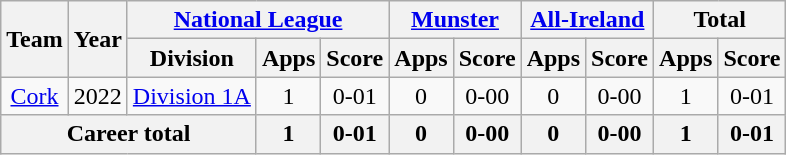<table class="wikitable" style="text-align:center">
<tr>
<th rowspan="2">Team</th>
<th rowspan="2">Year</th>
<th colspan="3"><a href='#'>National League</a></th>
<th colspan="2"><a href='#'>Munster</a></th>
<th colspan="2"><a href='#'>All-Ireland</a></th>
<th colspan="2">Total</th>
</tr>
<tr>
<th>Division</th>
<th>Apps</th>
<th>Score</th>
<th>Apps</th>
<th>Score</th>
<th>Apps</th>
<th>Score</th>
<th>Apps</th>
<th>Score</th>
</tr>
<tr>
<td rowspan="1"><a href='#'>Cork</a></td>
<td>2022</td>
<td rowspan="1"><a href='#'>Division 1A</a></td>
<td>1</td>
<td>0-01</td>
<td>0</td>
<td>0-00</td>
<td>0</td>
<td>0-00</td>
<td>1</td>
<td>0-01</td>
</tr>
<tr>
<th colspan="3">Career total</th>
<th>1</th>
<th>0-01</th>
<th>0</th>
<th>0-00</th>
<th>0</th>
<th>0-00</th>
<th>1</th>
<th>0-01</th>
</tr>
</table>
